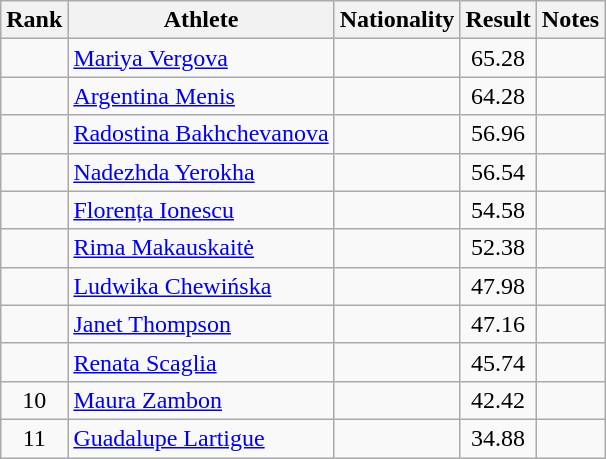<table class="wikitable sortable" style="text-align:center">
<tr>
<th>Rank</th>
<th>Athlete</th>
<th>Nationality</th>
<th>Result</th>
<th>Notes</th>
</tr>
<tr>
<td></td>
<td align=left><a href='#'>Mariya Vergova</a></td>
<td align=left></td>
<td>65.28</td>
<td></td>
</tr>
<tr>
<td></td>
<td align=left><a href='#'>Argentina Menis</a></td>
<td align=left></td>
<td>64.28</td>
<td></td>
</tr>
<tr>
<td></td>
<td align=left><a href='#'>Radostina Bakhchevanova</a></td>
<td align=left></td>
<td>56.96</td>
<td></td>
</tr>
<tr>
<td></td>
<td align=left><a href='#'>Nadezhda Yerokha</a></td>
<td align=left></td>
<td>56.54</td>
<td></td>
</tr>
<tr>
<td></td>
<td align=left><a href='#'>Florența Ionescu</a></td>
<td align=left></td>
<td>54.58</td>
<td></td>
</tr>
<tr>
<td></td>
<td align=left><a href='#'>Rima Makauskaitė</a></td>
<td align=left></td>
<td>52.38</td>
<td></td>
</tr>
<tr>
<td></td>
<td align=left><a href='#'>Ludwika Chewińska</a></td>
<td align=left></td>
<td>47.98</td>
<td></td>
</tr>
<tr>
<td></td>
<td align=left><a href='#'>Janet Thompson</a></td>
<td align=left></td>
<td>47.16</td>
<td></td>
</tr>
<tr>
<td></td>
<td align=left><a href='#'>Renata Scaglia</a></td>
<td align=left></td>
<td>45.74</td>
<td></td>
</tr>
<tr>
<td>10</td>
<td align=left><a href='#'>Maura Zambon</a></td>
<td align=left></td>
<td>42.42</td>
<td></td>
</tr>
<tr>
<td>11</td>
<td align=left><a href='#'>Guadalupe Lartigue</a></td>
<td align=left></td>
<td>34.88</td>
<td></td>
</tr>
</table>
